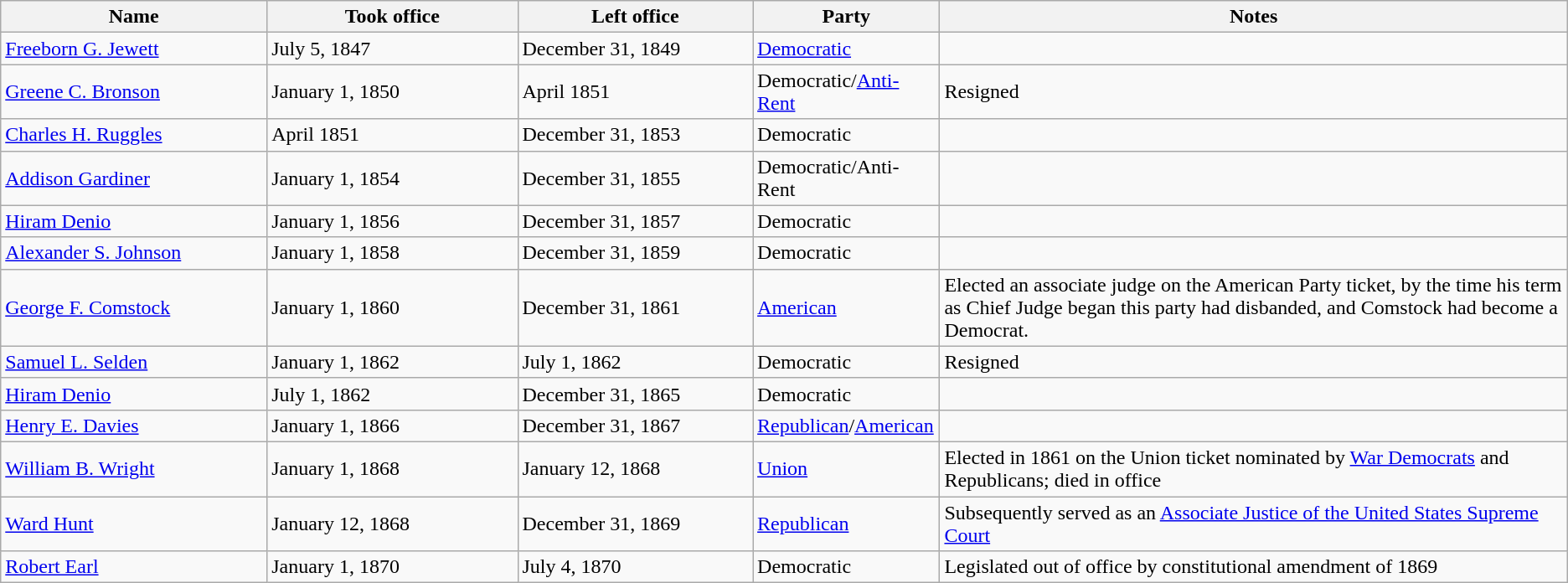<table class="wikitable sortable">
<tr>
<th width="17%">Name</th>
<th width="16%">Took office</th>
<th width="15%">Left office</th>
<th>Party</th>
<th>Notes</th>
</tr>
<tr>
<td><a href='#'>Freeborn G. Jewett</a></td>
<td>July 5, 1847</td>
<td>December 31, 1849</td>
<td><a href='#'>Democratic</a></td>
<td></td>
</tr>
<tr>
<td><a href='#'>Greene C. Bronson</a></td>
<td>January 1, 1850</td>
<td>April 1851</td>
<td>Democratic/<a href='#'>Anti-Rent</a></td>
<td>Resigned</td>
</tr>
<tr>
<td><a href='#'>Charles H. Ruggles</a></td>
<td>April 1851</td>
<td>December 31, 1853</td>
<td>Democratic</td>
<td></td>
</tr>
<tr>
<td><a href='#'>Addison Gardiner</a></td>
<td>January 1, 1854</td>
<td>December 31, 1855</td>
<td>Democratic/Anti-Rent</td>
<td></td>
</tr>
<tr>
<td><a href='#'>Hiram Denio</a></td>
<td>January 1, 1856</td>
<td>December 31, 1857</td>
<td>Democratic</td>
<td></td>
</tr>
<tr>
<td><a href='#'>Alexander S. Johnson</a></td>
<td>January 1, 1858</td>
<td>December 31, 1859</td>
<td>Democratic</td>
<td></td>
</tr>
<tr>
<td><a href='#'>George F. Comstock</a></td>
<td>January 1, 1860</td>
<td>December 31, 1861</td>
<td><a href='#'>American</a></td>
<td>Elected an associate judge on the American Party ticket, by the time his term as Chief Judge began this party had disbanded, and Comstock had become a Democrat.</td>
</tr>
<tr>
<td><a href='#'>Samuel L. Selden</a></td>
<td>January 1, 1862</td>
<td>July 1, 1862</td>
<td>Democratic</td>
<td>Resigned</td>
</tr>
<tr>
<td><a href='#'>Hiram Denio</a></td>
<td>July 1, 1862</td>
<td>December 31, 1865</td>
<td>Democratic</td>
<td></td>
</tr>
<tr>
<td><a href='#'>Henry E. Davies</a></td>
<td>January 1, 1866</td>
<td>December 31, 1867</td>
<td><a href='#'>Republican</a>/<a href='#'>American</a></td>
<td></td>
</tr>
<tr>
<td><a href='#'>William B. Wright</a></td>
<td>January 1, 1868</td>
<td>January 12, 1868</td>
<td><a href='#'>Union</a></td>
<td>Elected in 1861 on the Union ticket nominated by <a href='#'>War Democrats</a> and Republicans; died in office</td>
</tr>
<tr>
<td><a href='#'>Ward Hunt</a></td>
<td>January 12, 1868</td>
<td>December 31, 1869</td>
<td><a href='#'>Republican</a></td>
<td>Subsequently served as an <a href='#'>Associate Justice of the United States Supreme Court</a></td>
</tr>
<tr>
<td><a href='#'>Robert Earl</a></td>
<td>January 1, 1870</td>
<td>July 4, 1870</td>
<td>Democratic</td>
<td>Legislated out of office by constitutional amendment of 1869</td>
</tr>
</table>
